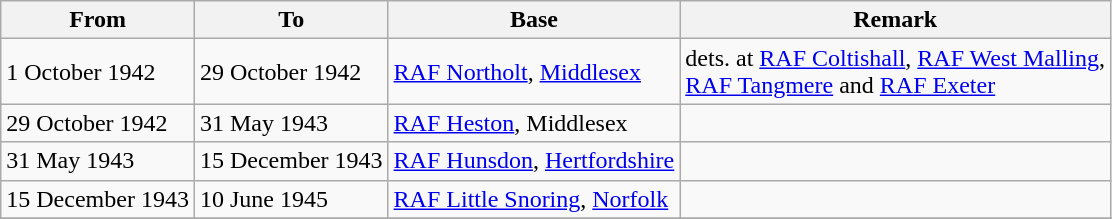<table class="wikitable">
<tr>
<th>From</th>
<th>To</th>
<th>Base</th>
<th>Remark</th>
</tr>
<tr>
<td>1 October 1942</td>
<td>29 October 1942</td>
<td><a href='#'>RAF Northolt</a>, <a href='#'>Middlesex</a></td>
<td>dets. at <a href='#'>RAF Coltishall</a>, <a href='#'>RAF West Malling</a>,<br> <a href='#'>RAF Tangmere</a> and <a href='#'>RAF Exeter</a></td>
</tr>
<tr>
<td>29 October 1942</td>
<td>31 May 1943</td>
<td><a href='#'>RAF Heston</a>, Middlesex</td>
<td></td>
</tr>
<tr>
<td>31 May 1943</td>
<td>15 December 1943</td>
<td><a href='#'>RAF Hunsdon</a>, <a href='#'>Hertfordshire</a></td>
<td></td>
</tr>
<tr>
<td>15 December 1943</td>
<td>10 June 1945</td>
<td><a href='#'>RAF Little Snoring</a>, <a href='#'>Norfolk</a></td>
<td></td>
</tr>
<tr>
</tr>
</table>
